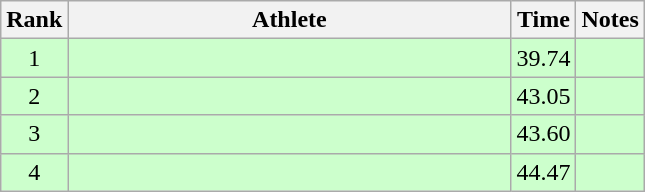<table class="wikitable" style="text-align:center">
<tr>
<th>Rank</th>
<th Style="width:18em">Athlete</th>
<th>Time</th>
<th>Notes</th>
</tr>
<tr style="background:#cfc">
<td>1</td>
<td style="text-align:left"></td>
<td>39.74</td>
<td></td>
</tr>
<tr style="background:#cfc">
<td>2</td>
<td style="text-align:left"></td>
<td>43.05</td>
<td></td>
</tr>
<tr style="background:#cfc">
<td>3</td>
<td style="text-align:left"></td>
<td>43.60</td>
<td></td>
</tr>
<tr style="background:#cfc">
<td>4</td>
<td style="text-align:left"></td>
<td>44.47</td>
<td></td>
</tr>
</table>
